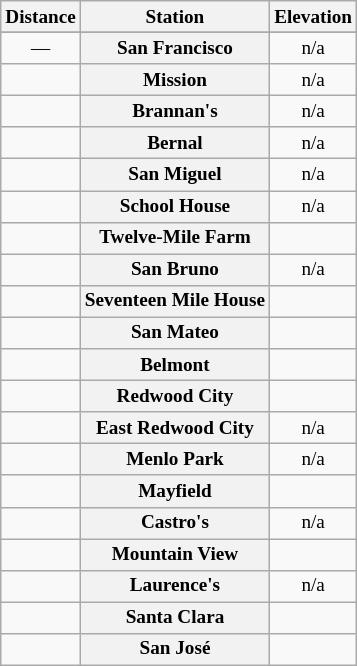<table class="wikitable" style="text-align:center;font-size: 80%;">
<tr>
<th scope="col">Distance</th>
<th scope="col">Station</th>
<th scope="col">Elevation</th>
</tr>
<tr>
</tr>
<tr>
<td>—</td>
<th>San Francisco</th>
<td>n/a</td>
</tr>
<tr>
<td></td>
<th>Mission</th>
<td>n/a</td>
</tr>
<tr>
<td></td>
<th>Brannan's</th>
<td>n/a</td>
</tr>
<tr>
<td></td>
<th>Bernal</th>
<td>n/a</td>
</tr>
<tr>
<td></td>
<th>San Miguel</th>
<td>n/a</td>
</tr>
<tr>
<td></td>
<th>School House</th>
<td>n/a</td>
</tr>
<tr>
<td></td>
<th>Twelve-Mile Farm</th>
<td></td>
</tr>
<tr>
<td></td>
<th>San Bruno</th>
<td>n/a</td>
</tr>
<tr>
<td></td>
<th>Seventeen Mile House</th>
<td></td>
</tr>
<tr>
<td></td>
<th>San Mateo</th>
<td></td>
</tr>
<tr>
<td></td>
<th>Belmont</th>
<td></td>
</tr>
<tr>
<td></td>
<th>Redwood City</th>
<td></td>
</tr>
<tr>
<td></td>
<th>East Redwood City</th>
<td>n/a</td>
</tr>
<tr>
<td></td>
<th>Menlo Park</th>
<td>n/a</td>
</tr>
<tr>
<td></td>
<th>Mayfield</th>
<td></td>
</tr>
<tr>
<td></td>
<th>Castro's</th>
<td>n/a</td>
</tr>
<tr>
<td></td>
<th>Mountain View</th>
<td></td>
</tr>
<tr>
<td></td>
<th>Laurence's</th>
<td>n/a</td>
</tr>
<tr>
<td></td>
<th>Santa Clara</th>
<td></td>
</tr>
<tr>
<td></td>
<th>San José</th>
<td></td>
</tr>
</table>
